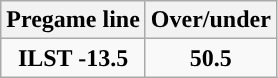<table class="wikitable">
<tr align="center">
<th>Pregame line</th>
<th>Over/under</th>
</tr>
<tr align="center">
<td><strong>ILST -13.5</strong></td>
<td><strong>50.5</strong></td>
</tr>
</table>
